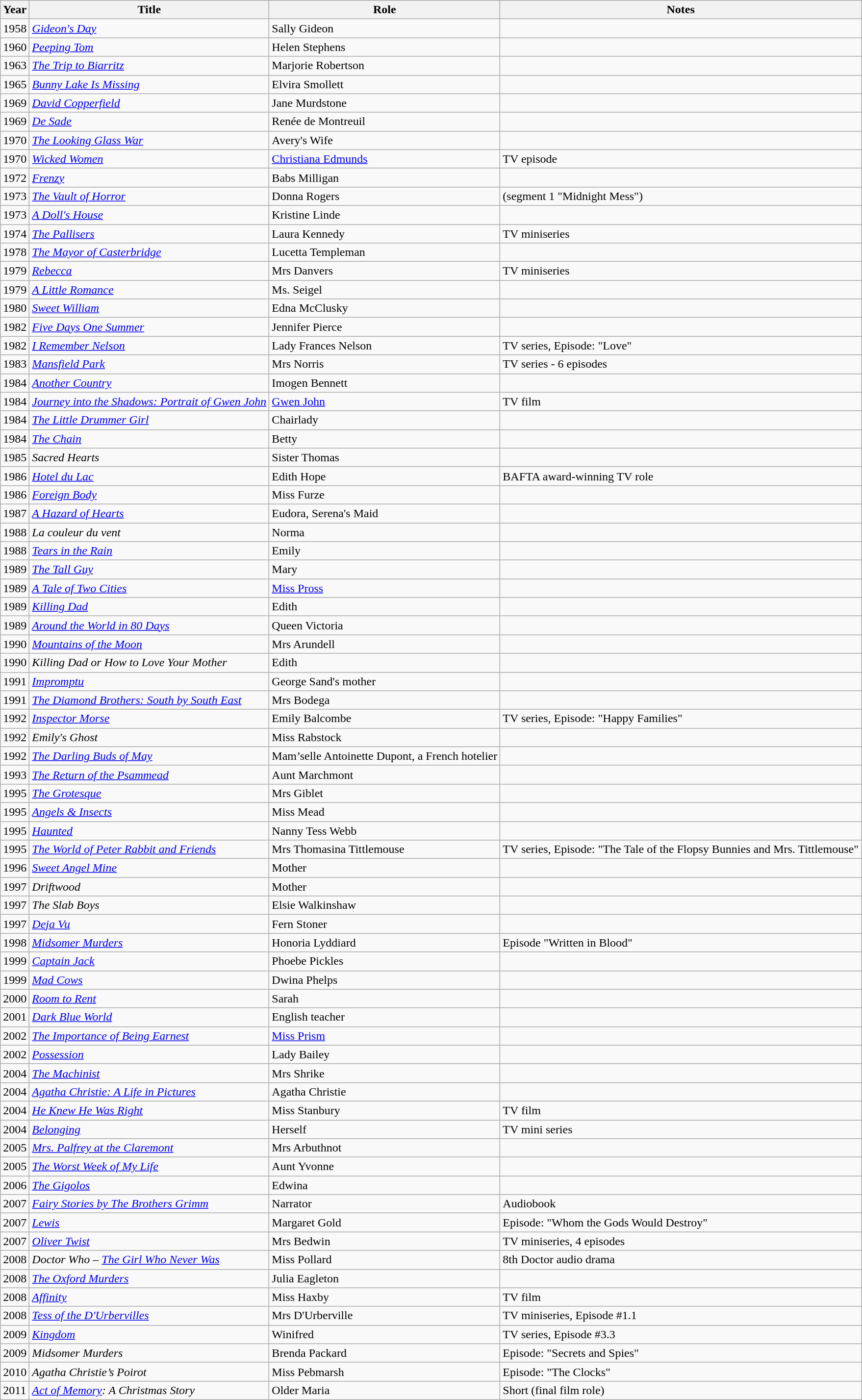<table class="wikitable sortable">
<tr>
<th>Year</th>
<th>Title</th>
<th>Role</th>
<th class="unsortable">Notes</th>
</tr>
<tr>
<td>1958</td>
<td><em><a href='#'>Gideon's Day</a></em></td>
<td>Sally Gideon</td>
<td></td>
</tr>
<tr>
<td>1960</td>
<td><em><a href='#'>Peeping Tom</a></em></td>
<td>Helen Stephens</td>
<td></td>
</tr>
<tr>
<td>1963</td>
<td><em><a href='#'>The Trip to Biarritz</a></em></td>
<td>Marjorie Robertson</td>
<td></td>
</tr>
<tr>
<td>1965</td>
<td><em><a href='#'>Bunny Lake Is Missing</a></em></td>
<td>Elvira Smollett</td>
<td></td>
</tr>
<tr>
<td>1969</td>
<td><em><a href='#'>David Copperfield</a></em></td>
<td>Jane Murdstone</td>
<td></td>
</tr>
<tr>
<td>1969</td>
<td><em><a href='#'>De Sade</a></em></td>
<td>Renée de Montreuil</td>
<td></td>
</tr>
<tr>
<td>1970</td>
<td><em><a href='#'>The Looking Glass War</a></em></td>
<td>Avery's Wife</td>
<td></td>
</tr>
<tr>
<td>1970</td>
<td><em><a href='#'>Wicked Women</a></em></td>
<td><a href='#'>Christiana Edmunds</a></td>
<td>TV episode</td>
</tr>
<tr>
<td>1972</td>
<td><em><a href='#'>Frenzy</a></em></td>
<td>Babs Milligan</td>
<td></td>
</tr>
<tr>
<td>1973</td>
<td><em><a href='#'>The Vault of Horror</a></em></td>
<td>Donna Rogers</td>
<td>(segment 1 "Midnight Mess")</td>
</tr>
<tr>
<td>1973</td>
<td><em><a href='#'>A Doll's House</a></em></td>
<td>Kristine Linde</td>
<td></td>
</tr>
<tr>
<td>1974</td>
<td><em><a href='#'>The Pallisers</a></em></td>
<td>Laura Kennedy</td>
<td>TV miniseries</td>
</tr>
<tr>
<td>1978</td>
<td><em><a href='#'>The Mayor of Casterbridge</a></em></td>
<td>Lucetta Templeman</td>
<td></td>
</tr>
<tr>
<td>1979</td>
<td><em><a href='#'>Rebecca</a></em></td>
<td>Mrs Danvers</td>
<td>TV miniseries</td>
</tr>
<tr>
<td>1979</td>
<td><em><a href='#'>A Little Romance</a></em></td>
<td>Ms. Seigel</td>
<td></td>
</tr>
<tr>
<td>1980</td>
<td><em><a href='#'>Sweet William</a></em></td>
<td>Edna McClusky</td>
<td></td>
</tr>
<tr>
<td>1982</td>
<td><em><a href='#'>Five Days One Summer</a></em></td>
<td>Jennifer Pierce</td>
<td></td>
</tr>
<tr>
<td>1982</td>
<td><em><a href='#'>I Remember Nelson</a></em></td>
<td>Lady Frances Nelson</td>
<td>TV series, Episode: "Love"</td>
</tr>
<tr>
<td>1983</td>
<td><em><a href='#'>Mansfield Park</a></em></td>
<td>Mrs Norris</td>
<td>TV series - 6 episodes</td>
</tr>
<tr>
<td>1984</td>
<td><em><a href='#'>Another Country</a></em></td>
<td>Imogen Bennett</td>
<td></td>
</tr>
<tr>
<td>1984</td>
<td><em><a href='#'>Journey into the Shadows: Portrait of Gwen John</a></em></td>
<td><a href='#'>Gwen John</a></td>
<td>TV film</td>
</tr>
<tr>
<td>1984</td>
<td><em><a href='#'>The Little Drummer Girl</a></em></td>
<td>Chairlady</td>
<td></td>
</tr>
<tr>
<td>1984</td>
<td><em><a href='#'>The Chain</a></em></td>
<td>Betty</td>
<td></td>
</tr>
<tr>
<td>1985</td>
<td><em>Sacred Hearts</em></td>
<td>Sister Thomas</td>
<td></td>
</tr>
<tr>
<td>1986</td>
<td><em><a href='#'>Hotel du Lac</a></em></td>
<td>Edith Hope</td>
<td>BAFTA award-winning TV role</td>
</tr>
<tr>
<td>1986</td>
<td><em><a href='#'>Foreign Body</a></em></td>
<td>Miss Furze</td>
<td></td>
</tr>
<tr>
<td>1987</td>
<td><em><a href='#'>A Hazard of Hearts</a></em></td>
<td>Eudora, Serena's Maid</td>
<td></td>
</tr>
<tr>
<td>1988</td>
<td><em>La couleur du vent</em></td>
<td>Norma</td>
<td></td>
</tr>
<tr>
<td>1988</td>
<td><em><a href='#'>Tears in the Rain</a></em></td>
<td>Emily</td>
<td></td>
</tr>
<tr>
<td>1989</td>
<td><em><a href='#'>The Tall Guy</a></em></td>
<td>Mary</td>
<td></td>
</tr>
<tr>
<td>1989</td>
<td><em><a href='#'>A Tale of Two Cities</a></em></td>
<td><a href='#'>Miss Pross</a></td>
<td></td>
</tr>
<tr>
<td>1989</td>
<td><em><a href='#'>Killing Dad</a></em></td>
<td>Edith</td>
<td></td>
</tr>
<tr>
<td>1989</td>
<td><em><a href='#'>Around the World in 80 Days</a></em></td>
<td>Queen Victoria</td>
<td></td>
</tr>
<tr>
<td>1990</td>
<td><em><a href='#'>Mountains of the Moon</a></em></td>
<td>Mrs Arundell</td>
<td></td>
</tr>
<tr>
<td>1990</td>
<td><em>Killing Dad or How to Love Your Mother</em></td>
<td>Edith</td>
<td></td>
</tr>
<tr>
<td>1991</td>
<td><em><a href='#'>Impromptu</a></em></td>
<td>George Sand's mother</td>
<td></td>
</tr>
<tr>
<td>1991</td>
<td><em><a href='#'>The Diamond Brothers: South by South East</a></em></td>
<td>Mrs Bodega</td>
<td></td>
</tr>
<tr>
<td>1992</td>
<td><em><a href='#'>Inspector Morse</a></em></td>
<td>Emily Balcombe</td>
<td>TV series, Episode: "Happy Families"</td>
</tr>
<tr>
<td>1992</td>
<td><em>Emily's Ghost</em></td>
<td>Miss Rabstock</td>
<td></td>
</tr>
<tr>
<td>1992</td>
<td><em><a href='#'>The Darling Buds of May</a></em></td>
<td>Mam’selle Antoinette Dupont, a French hotelier</td>
<td></td>
</tr>
<tr>
<td>1993</td>
<td><em><a href='#'>The Return of the Psammead</a></em></td>
<td>Aunt Marchmont</td>
<td></td>
</tr>
<tr>
<td>1995</td>
<td><em><a href='#'>The Grotesque</a></em></td>
<td>Mrs Giblet</td>
<td></td>
</tr>
<tr>
<td>1995</td>
<td><em><a href='#'>Angels & Insects</a></em></td>
<td>Miss Mead</td>
<td></td>
</tr>
<tr>
<td>1995</td>
<td><em><a href='#'>Haunted</a></em></td>
<td>Nanny Tess Webb</td>
<td></td>
</tr>
<tr>
<td>1995</td>
<td><em><a href='#'>The World of Peter Rabbit and Friends</a></em></td>
<td>Mrs Thomasina Tittlemouse</td>
<td>TV series, Episode: "The Tale of the Flopsy Bunnies and Mrs. Tittlemouse"</td>
</tr>
<tr>
<td>1996</td>
<td><em><a href='#'>Sweet Angel Mine</a></em></td>
<td>Mother</td>
<td></td>
</tr>
<tr>
<td>1997</td>
<td><em>Driftwood</em></td>
<td>Mother</td>
<td></td>
</tr>
<tr>
<td>1997</td>
<td><em>The Slab Boys</em></td>
<td>Elsie Walkinshaw</td>
<td></td>
</tr>
<tr>
<td>1997</td>
<td><em><a href='#'>Deja Vu</a></em></td>
<td>Fern Stoner</td>
<td></td>
</tr>
<tr>
<td>1998</td>
<td><em><a href='#'>Midsomer Murders</a></em></td>
<td>Honoria Lyddiard</td>
<td>Episode "Written in Blood"</td>
</tr>
<tr>
<td>1999</td>
<td><em><a href='#'>Captain Jack</a></em></td>
<td>Phoebe Pickles</td>
<td></td>
</tr>
<tr>
<td>1999</td>
<td><em><a href='#'>Mad Cows</a></em></td>
<td>Dwina Phelps</td>
<td></td>
</tr>
<tr>
<td>2000</td>
<td><em><a href='#'>Room to Rent</a></em></td>
<td>Sarah</td>
<td></td>
</tr>
<tr>
<td>2001</td>
<td><em><a href='#'>Dark Blue World</a></em></td>
<td>English teacher</td>
<td></td>
</tr>
<tr>
<td>2002</td>
<td><em><a href='#'>The Importance of Being Earnest</a></em></td>
<td><a href='#'>Miss Prism</a></td>
<td></td>
</tr>
<tr>
<td>2002</td>
<td><em><a href='#'>Possession</a></em></td>
<td>Lady Bailey</td>
<td></td>
</tr>
<tr>
<td>2004</td>
<td><em><a href='#'>The Machinist</a></em></td>
<td>Mrs Shrike</td>
<td></td>
</tr>
<tr>
<td>2004</td>
<td><em><a href='#'>Agatha Christie: A Life in Pictures</a></em></td>
<td>Agatha Christie</td>
<td></td>
</tr>
<tr>
<td>2004</td>
<td><em><a href='#'>He Knew He Was Right</a></em></td>
<td>Miss Stanbury</td>
<td>TV film</td>
</tr>
<tr>
<td>2004</td>
<td><em><a href='#'>Belonging</a></em></td>
<td>Herself</td>
<td>TV mini series</td>
</tr>
<tr>
<td>2005</td>
<td><em><a href='#'>Mrs. Palfrey at the Claremont</a></em></td>
<td>Mrs Arbuthnot</td>
<td></td>
</tr>
<tr>
<td>2005</td>
<td><em><a href='#'>The Worst Week of My Life</a></em></td>
<td>Aunt Yvonne</td>
<td></td>
</tr>
<tr>
<td>2006</td>
<td><em><a href='#'>The Gigolos</a></em></td>
<td>Edwina</td>
<td></td>
</tr>
<tr>
<td>2007</td>
<td><em><a href='#'>Fairy Stories by The Brothers Grimm</a></em></td>
<td>Narrator</td>
<td>Audiobook</td>
</tr>
<tr>
<td>2007</td>
<td><em><a href='#'>Lewis</a></em></td>
<td>Margaret Gold</td>
<td>Episode: "Whom the Gods Would Destroy"</td>
</tr>
<tr>
<td>2007</td>
<td><em><a href='#'>Oliver Twist</a></em></td>
<td>Mrs Bedwin</td>
<td>TV miniseries, 4 episodes</td>
</tr>
<tr>
<td>2008</td>
<td><em>Doctor Who – <a href='#'>The Girl Who Never Was</a></em></td>
<td>Miss Pollard</td>
<td>8th Doctor audio drama</td>
</tr>
<tr>
<td>2008</td>
<td><em><a href='#'>The Oxford Murders</a></em></td>
<td>Julia Eagleton</td>
<td></td>
</tr>
<tr>
<td>2008</td>
<td><em><a href='#'>Affinity</a></em></td>
<td>Miss Haxby</td>
<td>TV film</td>
</tr>
<tr>
<td>2008</td>
<td><em><a href='#'>Tess of the D'Urbervilles</a></em></td>
<td>Mrs D'Urberville</td>
<td>TV miniseries, Episode #1.1</td>
</tr>
<tr>
<td>2009</td>
<td><em><a href='#'>Kingdom</a></em></td>
<td>Winifred</td>
<td>TV series, Episode #3.3</td>
</tr>
<tr>
<td>2009</td>
<td><em>Midsomer Murders</em></td>
<td>Brenda Packard</td>
<td>Episode: "Secrets and Spies"</td>
</tr>
<tr>
<td>2010</td>
<td><em>Agatha Christie’s Poirot</em></td>
<td>Miss Pebmarsh</td>
<td>Episode: "The Clocks"</td>
</tr>
<tr>
<td>2011</td>
<td><em><a href='#'>Act of Memory</a>: A Christmas Story</em></td>
<td>Older Maria</td>
<td>Short (final film role)</td>
</tr>
</table>
